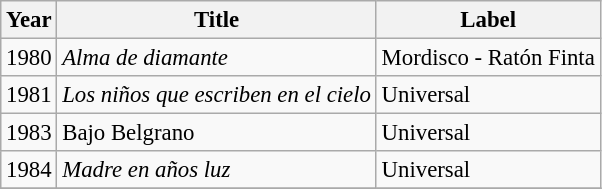<table class="wikitable" style="font-size:95%;">
<tr>
<th>Year</th>
<th>Title</th>
<th>Label</th>
</tr>
<tr>
<td>1980</td>
<td><em>Alma de diamante</em></td>
<td>Mordisco - Ratón Finta</td>
</tr>
<tr>
<td>1981</td>
<td><em>Los niños que escriben en el cielo</em></td>
<td>Universal</td>
</tr>
<tr>
<td>1983</td>
<td>Bajo Belgrano</td>
<td>Universal</td>
</tr>
<tr>
<td>1984</td>
<td><em>Madre en años luz</em></td>
<td>Universal</td>
</tr>
<tr>
</tr>
</table>
